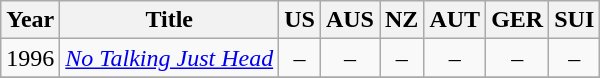<table class="wikitable">
<tr>
<th style="text-align: center;">Year</th>
<th style="text-align: center;">Title</th>
<th style="text-align: center;">US</th>
<th style="text-align: center;">AUS</th>
<th style="text-align: center;">NZ</th>
<th style="text-align: center;">AUT</th>
<th style="text-align: center;">GER</th>
<th style="text-align: center;">SUI</th>
</tr>
<tr>
<td style="text-align: center;">1996</td>
<td><em><a href='#'>No Talking Just Head</a></em></td>
<td style="text-align: center;">–</td>
<td style="text-align: center;">–</td>
<td style="text-align: center;">–</td>
<td style="text-align: center;">–</td>
<td style="text-align: center;">–</td>
<td style="text-align: center;">–</td>
</tr>
<tr>
</tr>
</table>
